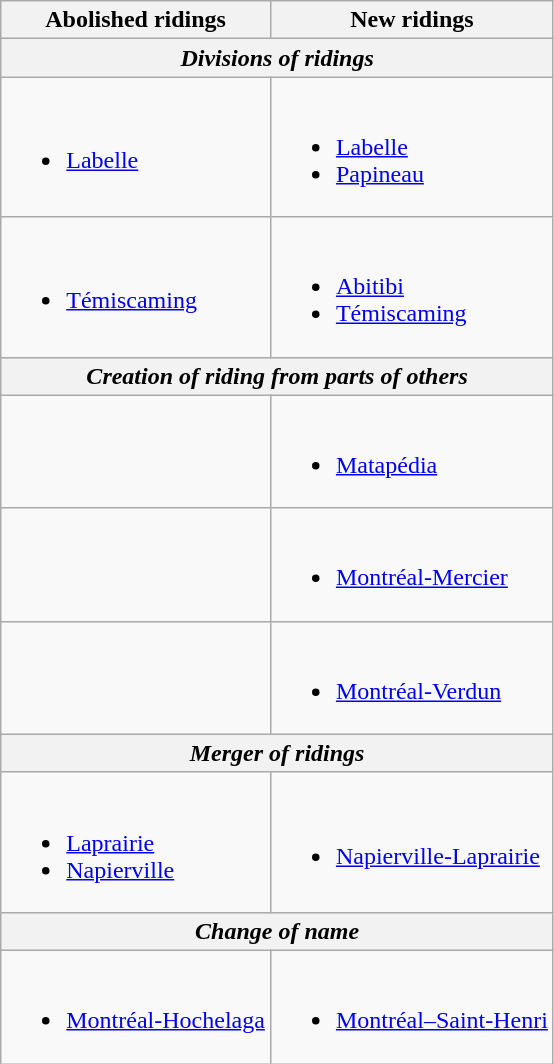<table class="wikitable">
<tr>
<th>Abolished ridings</th>
<th>New ridings</th>
</tr>
<tr>
<th colspan="2"><em>Divisions of ridings</em></th>
</tr>
<tr>
<td><br><ul><li><a href='#'>Labelle</a></li></ul></td>
<td><br><ul><li><a href='#'>Labelle</a></li><li><a href='#'>Papineau</a></li></ul></td>
</tr>
<tr>
<td><br><ul><li><a href='#'>Témiscaming</a></li></ul></td>
<td><br><ul><li><a href='#'>Abitibi</a></li><li><a href='#'>Témiscaming</a></li></ul></td>
</tr>
<tr>
<th colspan="2"><em>Creation of riding from parts of others</em></th>
</tr>
<tr>
<td></td>
<td><br><ul><li><a href='#'>Matapédia</a></li></ul></td>
</tr>
<tr>
<td></td>
<td><br><ul><li><a href='#'>Montréal-Mercier</a></li></ul></td>
</tr>
<tr>
<td></td>
<td><br><ul><li><a href='#'>Montréal-Verdun</a></li></ul></td>
</tr>
<tr>
<th colspan="2"><em>Merger of ridings</em></th>
</tr>
<tr>
<td><br><ul><li><a href='#'>Laprairie</a></li><li><a href='#'>Napierville</a></li></ul></td>
<td><br><ul><li><a href='#'>Napierville-Laprairie</a></li></ul></td>
</tr>
<tr>
<th colspan="2"><em>Change of name</em></th>
</tr>
<tr>
<td><br><ul><li><a href='#'>Montréal-Hochelaga</a></li></ul></td>
<td><br><ul><li><a href='#'>Montréal–Saint-Henri</a></li></ul></td>
</tr>
</table>
